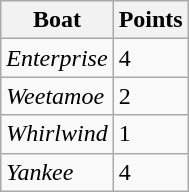<table class="wikitable">
<tr>
<th>Boat</th>
<th>Points</th>
</tr>
<tr>
<td><em>Enterprise</em></td>
<td>4</td>
</tr>
<tr>
<td><em>Weetamoe</em></td>
<td>2</td>
</tr>
<tr>
<td><em>Whirlwind</em></td>
<td>1</td>
</tr>
<tr>
<td><em>Yankee</em></td>
<td>4</td>
</tr>
</table>
